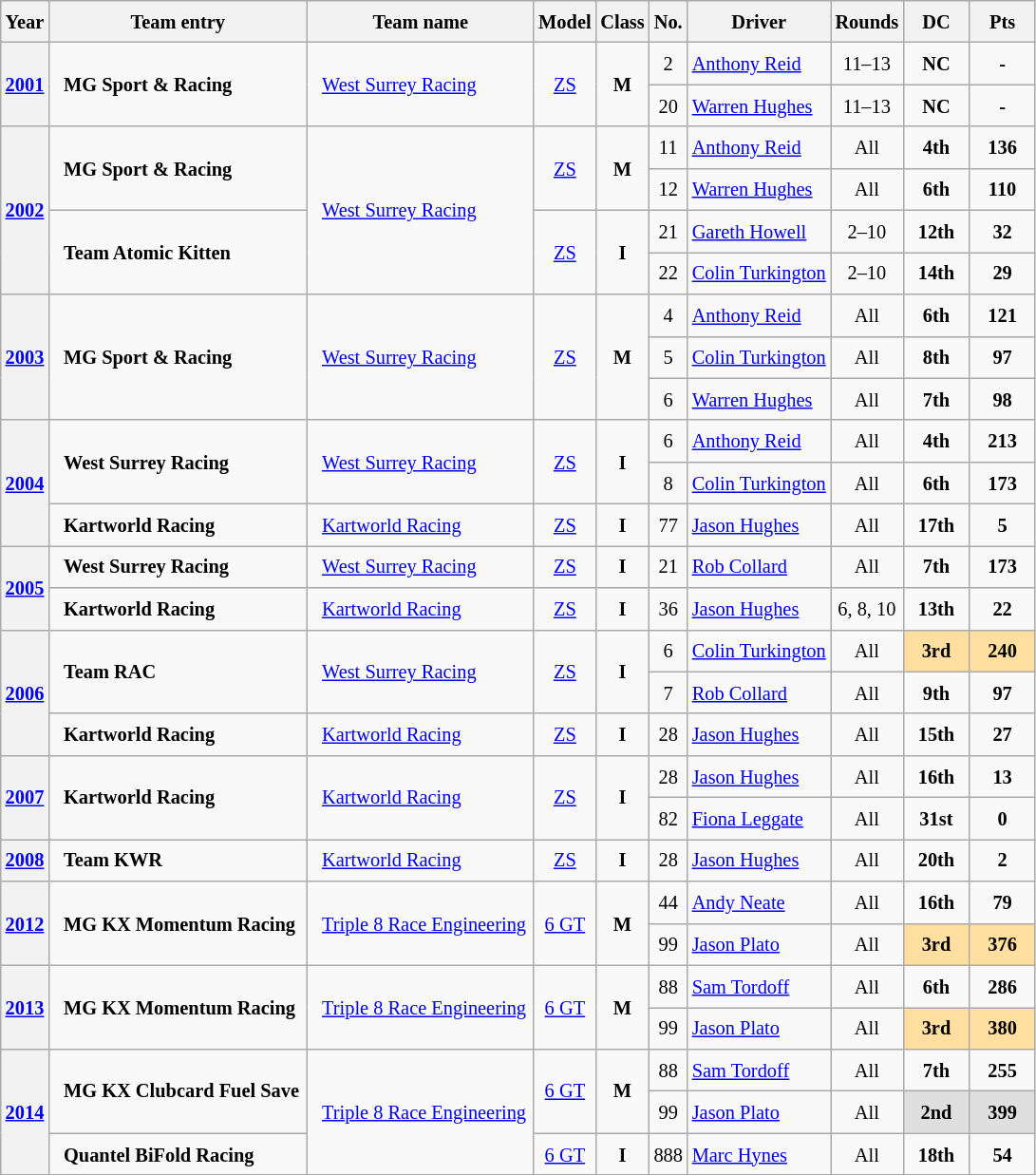<table class="wikitable sortable" border="1" style="font-size: 85%; line-height: 23px">
<tr>
<th>Year</th>
<th>Team entry</th>
<th>Team name</th>
<th>Model</th>
<th class="unsortable">Class</th>
<th class="unsortable">No.</th>
<th class="unsortable">Driver</th>
<th class="unsortable">Rounds</th>
<th class="unsortable" style="width: 40px">DC</th>
<th class="unsortable" style="width: 40px">Pts</th>
</tr>
<tr>
<th rowspan=2><a href='#'>2001</a></th>
<td rowspan=2 style="padding: 0px 5px 0px 10px"><strong>MG Sport & Racing</strong></td>
<td rowspan=2 style="padding: 0px 5px 0px 10px"><a href='#'>West Surrey Racing</a></td>
<td rowspan=2 align="center"><a href='#'>ZS</a></td>
<td rowspan=2 align="center"><strong><span>M</span></strong></td>
<td align="center">2</td>
<td> <a href='#'>Anthony Reid</a></td>
<td align="center">11–13</td>
<td align="center"><strong>NC</strong></td>
<td align="center"><strong>-</strong></td>
</tr>
<tr>
<td align="center">20</td>
<td> <a href='#'>Warren Hughes</a></td>
<td align="center">11–13</td>
<td align="center"><strong>NC</strong></td>
<td align="center"><strong>-</strong></td>
</tr>
<tr>
<th rowspan=4><a href='#'>2002</a></th>
<td rowspan=2 style="padding: 0px 5px 0px 10px"><strong>MG Sport & Racing</strong></td>
<td rowspan=4 style="padding: 0px 5px 0px 10px"><a href='#'>West Surrey Racing</a></td>
<td rowspan=2 align="center"><a href='#'>ZS</a></td>
<td rowspan=2 align="center"><strong><span>M</span></strong></td>
<td align="center">11</td>
<td> <a href='#'>Anthony Reid</a></td>
<td align="center">All</td>
<td align="center"><strong>4th</strong></td>
<td align="center"><strong>136</strong></td>
</tr>
<tr>
<td align="center">12</td>
<td> <a href='#'>Warren Hughes</a></td>
<td align="center">All</td>
<td align="center"><strong>6th</strong></td>
<td align="center"><strong>110</strong></td>
</tr>
<tr>
<td rowspan=2 style="padding: 0px 5px 0px 10px"><strong>Team Atomic Kitten</strong></td>
<td rowspan=2 align="center"><a href='#'>ZS</a></td>
<td rowspan=2 align="center"><strong><span>I</span></strong></td>
<td align="center">21</td>
<td> <a href='#'>Gareth Howell</a></td>
<td align="center">2–10</td>
<td align="center"><strong>12th</strong></td>
<td align="center"><strong>32</strong></td>
</tr>
<tr>
<td align="center">22</td>
<td> <a href='#'>Colin Turkington</a></td>
<td align="center">2–10</td>
<td align="center"><strong>14th</strong></td>
<td align="center"><strong>29</strong></td>
</tr>
<tr>
<th rowspan=3><a href='#'>2003</a></th>
<td rowspan=3 style="padding: 0px 5px 0px 10px"><strong>MG Sport & Racing</strong></td>
<td rowspan=3 style="padding: 0px 5px 0px 10px"><a href='#'>West Surrey Racing</a></td>
<td rowspan=3 align="center"><a href='#'>ZS</a></td>
<td rowspan=3 align="center"><strong><span>M</span></strong></td>
<td align="center">4</td>
<td> <a href='#'>Anthony Reid</a></td>
<td align="center">All</td>
<td align="center"><strong>6th</strong></td>
<td align="center"><strong>121</strong></td>
</tr>
<tr>
<td align="center">5</td>
<td> <a href='#'>Colin Turkington</a></td>
<td align="center">All</td>
<td align="center"><strong>8th</strong></td>
<td align="center"><strong>97</strong></td>
</tr>
<tr>
<td align="center">6</td>
<td> <a href='#'>Warren Hughes</a></td>
<td align="center">All</td>
<td align="center"><strong>7th</strong></td>
<td align="center"><strong>98</strong></td>
</tr>
<tr>
<th rowspan=3><a href='#'>2004</a></th>
<td rowspan=2 style="padding: 0px 5px 0px 10px"><strong>West Surrey Racing</strong></td>
<td rowspan=2 style="padding: 0px 5px 0px 10px"><a href='#'>West Surrey Racing</a></td>
<td rowspan=2 align="center"><a href='#'>ZS</a></td>
<td rowspan=2 align="center"><strong><span>I</span></strong></td>
<td align="center">6</td>
<td> <a href='#'>Anthony Reid</a></td>
<td align="center">All</td>
<td align="center"><strong>4th</strong></td>
<td align="center"><strong>213</strong></td>
</tr>
<tr>
<td align="center">8</td>
<td> <a href='#'>Colin Turkington</a></td>
<td align="center">All</td>
<td align="center"><strong>6th</strong></td>
<td align="center"><strong>173</strong></td>
</tr>
<tr>
<td style="padding: 0px 5px 0px 10px"><strong>Kartworld Racing</strong></td>
<td style="padding: 0px 5px 0px 10px"><a href='#'>Kartworld Racing</a></td>
<td align="center"><a href='#'>ZS</a></td>
<td align="center"><strong><span>I</span></strong></td>
<td align="center">77</td>
<td> <a href='#'>Jason Hughes</a></td>
<td align="center">All</td>
<td align="center"><strong>17th</strong></td>
<td align="center"><strong>5</strong></td>
</tr>
<tr>
<th rowspan=2><a href='#'>2005</a></th>
<td style="padding: 0px 5px 0px 10px"><strong>West Surrey Racing</strong></td>
<td style="padding: 0px 5px 0px 10px"><a href='#'>West Surrey Racing</a></td>
<td align="center"><a href='#'>ZS</a></td>
<td align="center"><strong><span>I</span></strong></td>
<td align="center">21</td>
<td> <a href='#'>Rob Collard</a></td>
<td align="center">All</td>
<td align="center"><strong>7th</strong></td>
<td align="center"><strong>173</strong></td>
</tr>
<tr>
<td style="padding: 0px 5px 0px 10px"><strong>Kartworld Racing</strong></td>
<td style="padding: 0px 5px 0px 10px"><a href='#'>Kartworld Racing</a></td>
<td align="center"><a href='#'>ZS</a></td>
<td align="center"><strong><span>I</span></strong></td>
<td align="center">36</td>
<td> <a href='#'>Jason Hughes</a></td>
<td align="center">6, 8, 10</td>
<td align="center"><strong>13th</strong></td>
<td align="center"><strong>22</strong></td>
</tr>
<tr>
<th rowspan=3><a href='#'>2006</a></th>
<td rowspan=2 style="padding: 0px 5px 0px 10px"><strong>Team RAC</strong></td>
<td rowspan=2 style="padding: 0px 5px 0px 10px"><a href='#'>West Surrey Racing</a></td>
<td rowspan=2 align="center"><a href='#'>ZS</a></td>
<td rowspan=2 align="center"><strong><span>I</span></strong></td>
<td align="center">6</td>
<td> <a href='#'>Colin Turkington</a></td>
<td align="center">All</td>
<td style="background:#FFDF9F;" align="center"><strong>3rd</strong></td>
<td style="background:#FFDF9F;" align="center"><strong>240</strong></td>
</tr>
<tr>
<td align="center">7</td>
<td> <a href='#'>Rob Collard</a></td>
<td align="center">All</td>
<td align="center"><strong>9th</strong></td>
<td align="center"><strong>97</strong></td>
</tr>
<tr>
<td style="padding: 0px 5px 0px 10px"><strong>Kartworld Racing</strong></td>
<td style="padding: 0px 5px 0px 10px"><a href='#'>Kartworld Racing</a></td>
<td align="center"><a href='#'>ZS</a></td>
<td align="center"><strong><span>I</span></strong></td>
<td align="center">28</td>
<td> <a href='#'>Jason Hughes</a></td>
<td align="center">All</td>
<td align="center"><strong>15th</strong></td>
<td align="center"><strong>27</strong></td>
</tr>
<tr>
<th rowspan=2><a href='#'>2007</a></th>
<td rowspan=2 style="padding: 0px 5px 0px 10px"><strong>Kartworld Racing</strong></td>
<td rowspan=2 style="padding: 0px 5px 0px 10px"><a href='#'>Kartworld Racing</a></td>
<td rowspan=2 align="center"><a href='#'>ZS</a></td>
<td rowspan=2 align="center"><strong><span>I</span></strong></td>
<td align="center">28</td>
<td> <a href='#'>Jason Hughes</a></td>
<td align="center">All</td>
<td align="center"><strong>16th</strong></td>
<td align="center"><strong>13</strong></td>
</tr>
<tr>
<td align="center">82</td>
<td> <a href='#'>Fiona Leggate</a></td>
<td align="center">All</td>
<td align="center"><strong>31st</strong></td>
<td align="center"><strong>0</strong></td>
</tr>
<tr>
<th><a href='#'>2008</a></th>
<td style="padding: 0px 5px 0px 10px"><strong>Team KWR</strong></td>
<td style="padding: 0px 5px 0px 10px"><a href='#'>Kartworld Racing</a></td>
<td align="center"><a href='#'>ZS</a></td>
<td align="center"><strong><span>I</span></strong></td>
<td align="center">28</td>
<td> <a href='#'>Jason Hughes</a></td>
<td align="center">All</td>
<td align="center"><strong>20th</strong></td>
<td align="center"><strong>2</strong></td>
</tr>
<tr>
<th rowspan=2><a href='#'>2012</a></th>
<td rowspan=2 style="padding: 0px 5px 0px 10px"><strong>MG KX Momentum Racing</strong></td>
<td rowspan=2 style="padding: 0px 5px 0px 10px"><a href='#'>Triple 8 Race Engineering</a></td>
<td rowspan=2 align="center"><a href='#'>6 GT</a></td>
<td rowspan=2 align="center"><strong><span>M</span></strong></td>
<td align="center">44</td>
<td> <a href='#'>Andy Neate</a></td>
<td align="center">All</td>
<td align="center"><strong>16th</strong></td>
<td align="center"><strong>79</strong></td>
</tr>
<tr>
<td align="center">99</td>
<td> <a href='#'>Jason Plato</a></td>
<td align="center">All</td>
<td style="background:#FFDF9F;" align="center"><strong>3rd</strong></td>
<td style="background:#FFDF9F;" align="center"><strong>376</strong></td>
</tr>
<tr>
<th rowspan=2><a href='#'>2013</a></th>
<td rowspan=2 style="padding: 0px 5px 0px 10px"><strong>MG KX Momentum Racing</strong></td>
<td rowspan=2 style="padding: 0px 5px 0px 10px"><a href='#'>Triple 8 Race Engineering</a></td>
<td rowspan=2 align="center"><a href='#'>6 GT</a></td>
<td rowspan=2 align="center"><strong><span>M</span></strong></td>
<td align="center">88</td>
<td> <a href='#'>Sam Tordoff</a></td>
<td align="center">All</td>
<td align="center"><strong>6th</strong></td>
<td align="center"><strong>286</strong></td>
</tr>
<tr>
<td align="center">99</td>
<td> <a href='#'>Jason Plato</a></td>
<td align="center">All</td>
<td style="background:#FFDF9F;" align="center"><strong>3rd</strong></td>
<td style="background:#FFDF9F;" align="center"><strong>380</strong></td>
</tr>
<tr>
<th rowspan=3><a href='#'>2014</a></th>
<td rowspan=2 style="padding: 0px 5px 0px 10px"><strong>MG KX Clubcard Fuel Save</strong></td>
<td rowspan=3 style="padding: 0px 5px 0px 10px"><a href='#'>Triple 8 Race Engineering</a></td>
<td rowspan=2 align="center"><a href='#'>6 GT</a></td>
<td rowspan=2 align="center"><strong><span>M</span></strong></td>
<td align="center">88</td>
<td> <a href='#'>Sam Tordoff</a></td>
<td align="center">All</td>
<td align="center"><strong>7th</strong></td>
<td align="center"><strong>255</strong></td>
</tr>
<tr>
<td align="center">99</td>
<td> <a href='#'>Jason Plato</a></td>
<td align="center">All</td>
<td style="background:#DFDFDF;" align="center"><strong>2nd</strong></td>
<td style="background:#DFDFDF;" align="center"><strong>399</strong></td>
</tr>
<tr>
<td style="padding: 0px 5px 0px 10px"><strong>Quantel BiFold Racing</strong></td>
<td rowspan=2 align="center"><a href='#'>6 GT</a></td>
<td rowspan=2 align="center"><strong><span>I</span></strong></td>
<td align="center">888</td>
<td> <a href='#'>Marc Hynes</a></td>
<td align="center">All</td>
<td align="center"><strong>18th</strong></td>
<td align="center"><strong>54</strong></td>
</tr>
</table>
